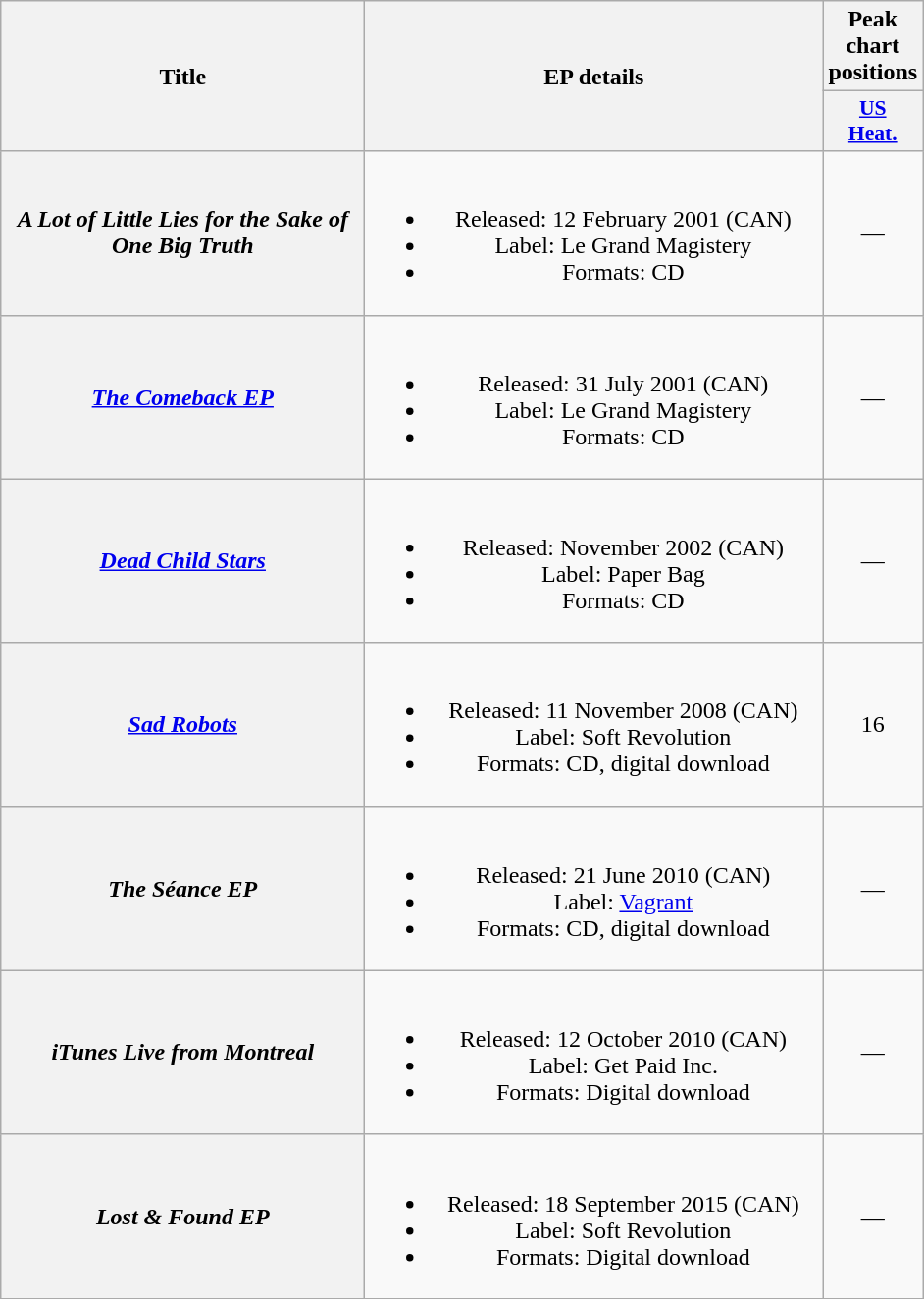<table class="wikitable plainrowheaders" style="text-align:center;">
<tr>
<th scope="col" rowspan="2" style="width:15em;">Title</th>
<th scope="col" rowspan="2" style="width:19em;">EP details</th>
<th scope="col">Peak chart positions</th>
</tr>
<tr>
<th scope="col" style="width:3em;font-size:90%;"><a href='#'>US<br>Heat.</a><br></th>
</tr>
<tr>
<th scope="row"><em>A Lot of Little Lies for the Sake of One Big Truth</em></th>
<td><br><ul><li>Released: 12 February 2001 <span>(CAN)</span></li><li>Label: Le Grand Magistery</li><li>Formats: CD</li></ul></td>
<td>—</td>
</tr>
<tr>
<th scope="row"><em><a href='#'>The Comeback EP</a></em></th>
<td><br><ul><li>Released: 31 July 2001 <span>(CAN)</span></li><li>Label: Le Grand Magistery</li><li>Formats: CD</li></ul></td>
<td>—</td>
</tr>
<tr>
<th scope="row"><em><a href='#'>Dead Child Stars</a></em></th>
<td><br><ul><li>Released: November 2002 <span>(CAN)</span></li><li>Label: Paper Bag</li><li>Formats: CD</li></ul></td>
<td>—</td>
</tr>
<tr>
<th scope="row"><em><a href='#'>Sad Robots</a></em></th>
<td><br><ul><li>Released: 11 November 2008 <span>(CAN)</span></li><li>Label: Soft Revolution</li><li>Formats: CD, digital download</li></ul></td>
<td>16</td>
</tr>
<tr>
<th scope="row"><em>The Séance EP</em></th>
<td><br><ul><li>Released: 21 June 2010 <span>(CAN)</span></li><li>Label: <a href='#'>Vagrant</a></li><li>Formats: CD, digital download</li></ul></td>
<td>—</td>
</tr>
<tr>
<th scope="row"><em>iTunes Live from Montreal</em></th>
<td><br><ul><li>Released: 12 October 2010 <span>(CAN)</span></li><li>Label: Get Paid Inc.</li><li>Formats: Digital download</li></ul></td>
<td>—</td>
</tr>
<tr>
<th scope="row"><em>Lost & Found EP</em></th>
<td><br><ul><li>Released: 18 September 2015 <span>(CAN)</span></li><li>Label: Soft Revolution</li><li>Formats: Digital download</li></ul></td>
<td>—</td>
</tr>
</table>
